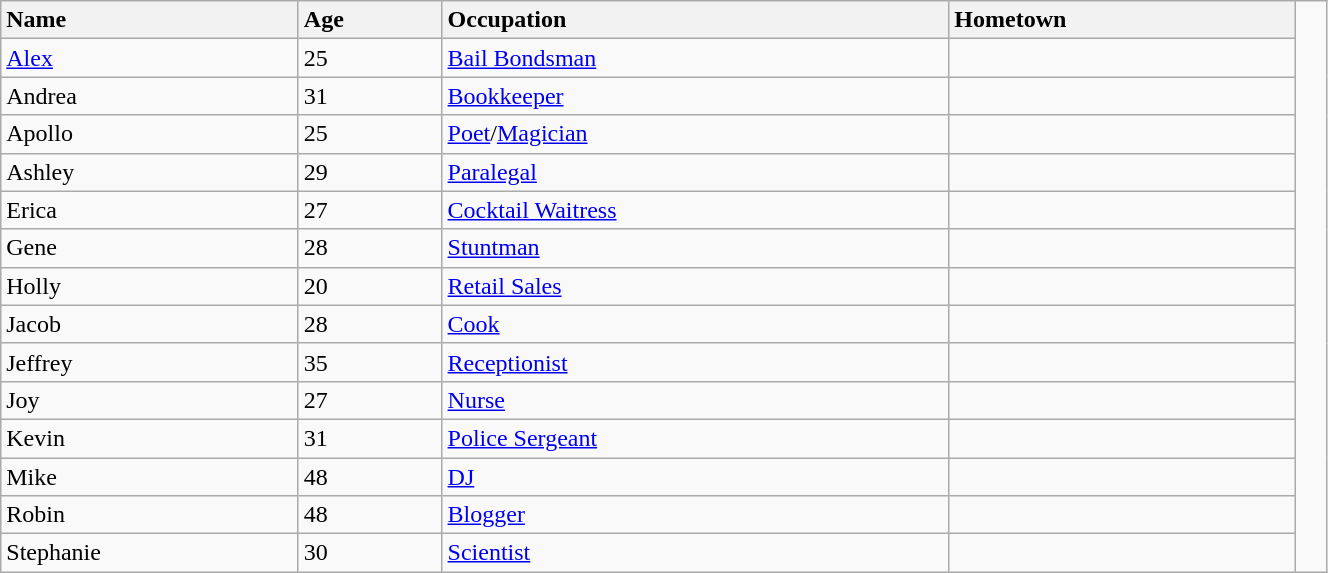<table class="wikitable sortable" style="width: 70%">
<tr>
<th style="text-align:left">Name</th>
<th style="text-align:left">Age</th>
<th style="text-align:left">Occupation</th>
<th style="text-align:left">Hometown</th>
<td class="unsortable" rowspan="15"></td>
</tr>
<tr>
<td><a href='#'>Alex</a></td>
<td>25</td>
<td><a href='#'>Bail Bondsman</a></td>
<td></td>
</tr>
<tr>
<td>Andrea</td>
<td>31</td>
<td><a href='#'>Bookkeeper</a></td>
<td></td>
</tr>
<tr>
<td>Apollo</td>
<td>25</td>
<td><a href='#'>Poet</a>/<a href='#'>Magician</a></td>
<td></td>
</tr>
<tr>
<td>Ashley</td>
<td>29</td>
<td><a href='#'>Paralegal</a></td>
<td></td>
</tr>
<tr>
<td>Erica</td>
<td>27</td>
<td><a href='#'>Cocktail Waitress</a></td>
<td></td>
</tr>
<tr>
<td>Gene</td>
<td>28</td>
<td><a href='#'>Stuntman</a></td>
<td></td>
</tr>
<tr>
<td>Holly</td>
<td>20</td>
<td><a href='#'>Retail Sales</a></td>
<td></td>
</tr>
<tr>
<td>Jacob</td>
<td>28</td>
<td><a href='#'>Cook</a></td>
<td></td>
</tr>
<tr>
<td>Jeffrey</td>
<td>35</td>
<td><a href='#'>Receptionist</a></td>
<td></td>
</tr>
<tr>
<td>Joy</td>
<td>27</td>
<td><a href='#'>Nurse</a></td>
<td></td>
</tr>
<tr>
<td>Kevin</td>
<td>31</td>
<td><a href='#'>Police Sergeant</a></td>
<td></td>
</tr>
<tr>
<td>Mike</td>
<td>48</td>
<td><a href='#'>DJ</a></td>
<td></td>
</tr>
<tr>
<td>Robin</td>
<td>48</td>
<td><a href='#'>Blogger</a></td>
<td></td>
</tr>
<tr>
<td>Stephanie</td>
<td>30</td>
<td><a href='#'>Scientist</a></td>
<td></td>
</tr>
</table>
